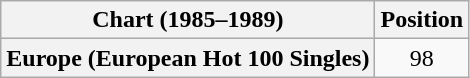<table class="wikitable plainrowheaders" style="text-align:center">
<tr>
<th scope="col">Chart (1985–1989)</th>
<th scope="col">Position</th>
</tr>
<tr>
<th scope="row">Europe (European Hot 100 Singles)</th>
<td>98</td>
</tr>
</table>
